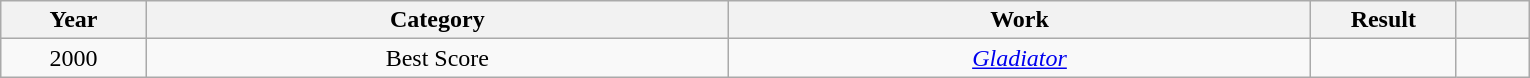<table class="wikitable">
<tr>
<th style="width:5%;">Year</th>
<th style="width:20%;">Category</th>
<th style="width:20%;">Work</th>
<th style="width:5%;">Result</th>
<th style="width:2.5%;"></th>
</tr>
<tr>
<td style="text-align:center;">2000</td>
<td style="text-align:center;">Best Score</td>
<td style="text-align:center;"><em><a href='#'>Gladiator</a></em></td>
<td></td>
<td style="text-align:center;"></td>
</tr>
</table>
